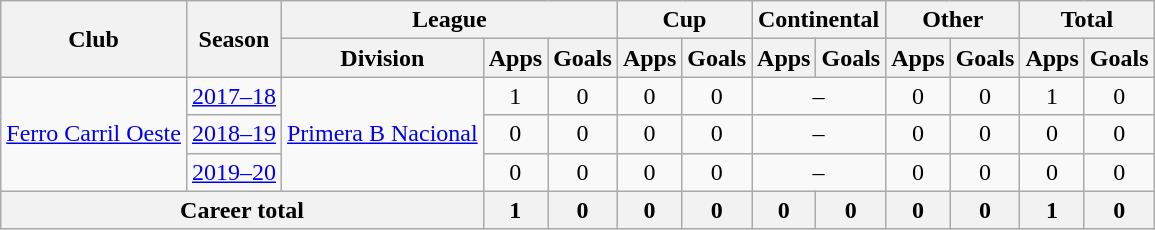<table class="wikitable" style="text-align: center">
<tr>
<th rowspan="2">Club</th>
<th rowspan="2">Season</th>
<th colspan="3">League</th>
<th colspan="2">Cup</th>
<th colspan="2">Continental</th>
<th colspan="2">Other</th>
<th colspan="2">Total</th>
</tr>
<tr>
<th>Division</th>
<th>Apps</th>
<th>Goals</th>
<th>Apps</th>
<th>Goals</th>
<th>Apps</th>
<th>Goals</th>
<th>Apps</th>
<th>Goals</th>
<th>Apps</th>
<th>Goals</th>
</tr>
<tr>
<td rowspan="3"><a href='#'>Ferro Carril Oeste</a></td>
<td><a href='#'>2017–18</a></td>
<td rowspan="3"><a href='#'>Primera B Nacional</a></td>
<td>1</td>
<td>0</td>
<td>0</td>
<td>0</td>
<td colspan="2">–</td>
<td>0</td>
<td>0</td>
<td>1</td>
<td>0</td>
</tr>
<tr>
<td><a href='#'>2018–19</a></td>
<td>0</td>
<td>0</td>
<td>0</td>
<td>0</td>
<td colspan="2">–</td>
<td>0</td>
<td>0</td>
<td>0</td>
<td>0</td>
</tr>
<tr>
<td><a href='#'>2019–20</a></td>
<td>0</td>
<td>0</td>
<td>0</td>
<td>0</td>
<td colspan="2">–</td>
<td>0</td>
<td>0</td>
<td>0</td>
<td>0</td>
</tr>
<tr>
<th colspan=3>Career total</th>
<th>1</th>
<th>0</th>
<th>0</th>
<th>0</th>
<th>0</th>
<th>0</th>
<th>0</th>
<th>0</th>
<th>1</th>
<th>0</th>
</tr>
</table>
